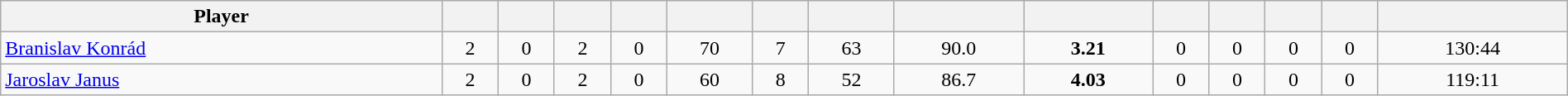<table class="wikitable sortable" style="width:100%; text-align:center;">
<tr align=center>
<th>Player</th>
<th></th>
<th></th>
<th></th>
<th></th>
<th></th>
<th></th>
<th></th>
<th></th>
<th></th>
<th></th>
<th></th>
<th></th>
<th></th>
<th></th>
</tr>
<tr align=center>
<td align=left><a href='#'>Branislav Konrád</a></td>
<td>2</td>
<td>0</td>
<td>2</td>
<td>0</td>
<td>70</td>
<td>7</td>
<td>63</td>
<td>90.0</td>
<td><strong>3.21</strong></td>
<td>0</td>
<td>0</td>
<td>0</td>
<td>0</td>
<td>130:44</td>
</tr>
<tr align=center>
<td align=left><a href='#'>Jaroslav Janus</a></td>
<td>2</td>
<td>0</td>
<td>2</td>
<td>0</td>
<td>60</td>
<td>8</td>
<td>52</td>
<td>86.7</td>
<td><strong>4.03</strong></td>
<td>0</td>
<td>0</td>
<td>0</td>
<td>0</td>
<td>119:11</td>
</tr>
</table>
